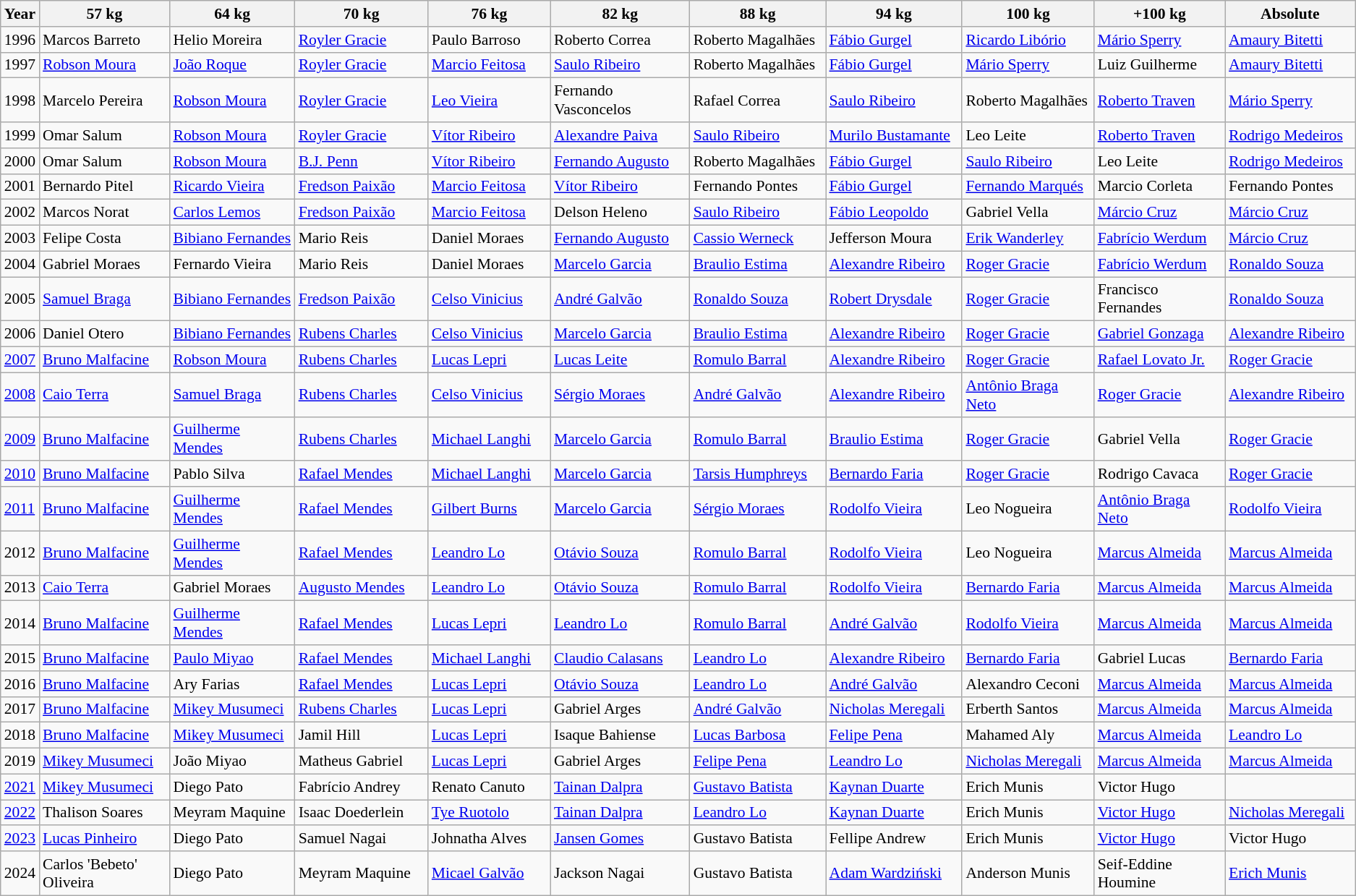<table class="wikitable sortable" style="font-size: 90%">
<tr>
<th>Year</th>
<th width=300>57 kg</th>
<th width=275>64 kg</th>
<th width=300>70 kg</th>
<th width=300>76 kg</th>
<th width=300>82 kg</th>
<th width=300>88 kg</th>
<th width=300>94 kg</th>
<th width=300>100 kg</th>
<th width=300>+100 kg</th>
<th width=300>Absolute</th>
</tr>
<tr>
<td>1996</td>
<td> Marcos Barreto </td>
<td> Helio Moreira </td>
<td> <a href='#'>Royler Gracie</a> </td>
<td> Paulo Barroso </td>
<td> Roberto Correa </td>
<td> Roberto Magalhães </td>
<td> <a href='#'>Fábio Gurgel</a> </td>
<td> <a href='#'>Ricardo Libório</a> </td>
<td> <a href='#'>Mário Sperry</a> </td>
<td> <a href='#'>Amaury Bitetti</a> </td>
</tr>
<tr>
<td>1997</td>
<td> <a href='#'>Robson Moura</a> </td>
<td> <a href='#'>João Roque</a> </td>
<td> <a href='#'>Royler Gracie</a> </td>
<td> <a href='#'>Marcio Feitosa</a> </td>
<td> <a href='#'>Saulo Ribeiro</a> </td>
<td> Roberto Magalhães </td>
<td> <a href='#'>Fábio Gurgel</a> </td>
<td> <a href='#'>Mário Sperry</a> </td>
<td> Luiz Guilherme </td>
<td> <a href='#'>Amaury Bitetti</a> </td>
</tr>
<tr>
<td>1998</td>
<td> Marcelo Pereira </td>
<td> <a href='#'>Robson Moura</a> </td>
<td> <a href='#'>Royler Gracie</a> </td>
<td> <a href='#'>Leo Vieira</a> </td>
<td> Fernando Vasconcelos </td>
<td> Rafael Correa </td>
<td> <a href='#'>Saulo Ribeiro</a> </td>
<td> Roberto Magalhães </td>
<td> <a href='#'>Roberto Traven</a> </td>
<td> <a href='#'>Mário Sperry</a> </td>
</tr>
<tr>
<td>1999</td>
<td> Omar Salum </td>
<td> <a href='#'>Robson Moura</a> </td>
<td> <a href='#'>Royler Gracie</a> </td>
<td> <a href='#'>Vítor Ribeiro</a> </td>
<td> <a href='#'>Alexandre Paiva</a> </td>
<td> <a href='#'>Saulo Ribeiro</a> </td>
<td> <a href='#'>Murilo Bustamante</a> </td>
<td> Leo Leite </td>
<td> <a href='#'>Roberto Traven</a> </td>
<td> <a href='#'>Rodrigo Medeiros</a> </td>
</tr>
<tr>
<td>2000</td>
<td> Omar Salum </td>
<td> <a href='#'>Robson Moura</a> </td>
<td> <a href='#'>B.J. Penn</a> </td>
<td> <a href='#'>Vítor Ribeiro</a> </td>
<td> <a href='#'>Fernando Augusto</a> </td>
<td> Roberto Magalhães </td>
<td> <a href='#'>Fábio Gurgel</a> </td>
<td> <a href='#'>Saulo Ribeiro</a> </td>
<td> Leo Leite </td>
<td> <a href='#'>Rodrigo Medeiros</a> </td>
</tr>
<tr>
<td>2001</td>
<td> Bernardo Pitel </td>
<td> <a href='#'>Ricardo Vieira</a> </td>
<td> <a href='#'>Fredson Paixão</a> </td>
<td> <a href='#'>Marcio Feitosa</a> </td>
<td> <a href='#'>Vítor Ribeiro</a> </td>
<td> Fernando Pontes </td>
<td> <a href='#'>Fábio Gurgel</a> </td>
<td> <a href='#'>Fernando Marqués</a> </td>
<td> Marcio Corleta </td>
<td> Fernando Pontes </td>
</tr>
<tr>
<td>2002</td>
<td> Marcos Norat </td>
<td> <a href='#'>Carlos Lemos</a> </td>
<td> <a href='#'>Fredson Paixão</a> </td>
<td> <a href='#'>Marcio Feitosa</a> </td>
<td> Delson Heleno </td>
<td> <a href='#'>Saulo Ribeiro</a> </td>
<td> <a href='#'>Fábio Leopoldo</a> </td>
<td> Gabriel Vella </td>
<td> <a href='#'>Márcio Cruz</a> </td>
<td> <a href='#'>Márcio Cruz</a> </td>
</tr>
<tr>
<td>2003</td>
<td> Felipe Costa </td>
<td> <a href='#'>Bibiano Fernandes</a> </td>
<td> Mario Reis </td>
<td> Daniel Moraes </td>
<td> <a href='#'>Fernando Augusto</a> </td>
<td> <a href='#'>Cassio Werneck</a> </td>
<td> Jefferson Moura </td>
<td> <a href='#'>Erik Wanderley</a> </td>
<td> <a href='#'>Fabrício Werdum</a> </td>
<td> <a href='#'>Márcio Cruz</a> </td>
</tr>
<tr>
<td>2004</td>
<td> Gabriel Moraes </td>
<td> Fernardo Vieira </td>
<td> Mario Reis </td>
<td> Daniel Moraes </td>
<td> <a href='#'>Marcelo Garcia</a> </td>
<td> <a href='#'>Braulio Estima</a> </td>
<td> <a href='#'>Alexandre Ribeiro</a> </td>
<td> <a href='#'>Roger Gracie</a> </td>
<td> <a href='#'>Fabrício Werdum</a> </td>
<td> <a href='#'>Ronaldo Souza</a> </td>
</tr>
<tr>
<td>2005</td>
<td> <a href='#'>Samuel Braga</a> </td>
<td> <a href='#'>Bibiano Fernandes</a> </td>
<td> <a href='#'>Fredson Paixão</a> </td>
<td> <a href='#'>Celso Vinicius</a> </td>
<td> <a href='#'>André Galvão</a> </td>
<td> <a href='#'>Ronaldo Souza</a> </td>
<td> <a href='#'>Robert Drysdale</a> </td>
<td> <a href='#'>Roger Gracie</a> </td>
<td> Francisco Fernandes </td>
<td> <a href='#'>Ronaldo Souza</a> </td>
</tr>
<tr>
<td>2006</td>
<td> Daniel Otero </td>
<td> <a href='#'>Bibiano Fernandes</a> </td>
<td> <a href='#'>Rubens Charles</a> </td>
<td> <a href='#'>Celso Vinicius</a> </td>
<td> <a href='#'>Marcelo Garcia</a> </td>
<td> <a href='#'>Braulio Estima</a> </td>
<td> <a href='#'>Alexandre Ribeiro</a> </td>
<td> <a href='#'>Roger Gracie</a> </td>
<td> <a href='#'>Gabriel Gonzaga</a> </td>
<td> <a href='#'>Alexandre Ribeiro</a> </td>
</tr>
<tr>
<td><a href='#'>2007</a></td>
<td> <a href='#'>Bruno Malfacine</a> </td>
<td> <a href='#'>Robson Moura</a> </td>
<td> <a href='#'>Rubens Charles</a> </td>
<td> <a href='#'>Lucas Lepri</a> </td>
<td> <a href='#'>Lucas Leite</a> </td>
<td> <a href='#'>Romulo Barral</a> </td>
<td> <a href='#'>Alexandre Ribeiro</a> </td>
<td> <a href='#'>Roger Gracie</a> </td>
<td> <a href='#'>Rafael Lovato Jr.</a> </td>
<td> <a href='#'>Roger Gracie</a> </td>
</tr>
<tr>
<td><a href='#'>2008</a></td>
<td> <a href='#'>Caio Terra</a> </td>
<td> <a href='#'>Samuel Braga</a> </td>
<td> <a href='#'>Rubens Charles</a> </td>
<td> <a href='#'>Celso Vinicius</a> </td>
<td> <a href='#'>Sérgio Moraes</a> </td>
<td> <a href='#'>André Galvão</a> </td>
<td> <a href='#'>Alexandre Ribeiro</a> </td>
<td> <a href='#'>Antônio Braga Neto</a> </td>
<td> <a href='#'>Roger Gracie</a> </td>
<td> <a href='#'>Alexandre Ribeiro</a> </td>
</tr>
<tr>
<td><a href='#'>2009</a></td>
<td> <a href='#'>Bruno Malfacine</a> </td>
<td> <a href='#'>Guilherme Mendes</a> </td>
<td> <a href='#'>Rubens Charles</a> </td>
<td> <a href='#'>Michael Langhi</a> </td>
<td> <a href='#'>Marcelo Garcia</a> </td>
<td> <a href='#'>Romulo Barral</a> </td>
<td> <a href='#'>Braulio Estima</a> </td>
<td> <a href='#'>Roger Gracie</a> </td>
<td> Gabriel Vella </td>
<td> <a href='#'>Roger Gracie</a> </td>
</tr>
<tr>
<td><a href='#'>2010</a></td>
<td> <a href='#'>Bruno Malfacine</a> </td>
<td> Pablo Silva </td>
<td> <a href='#'>Rafael Mendes</a> </td>
<td> <a href='#'>Michael Langhi</a> </td>
<td> <a href='#'>Marcelo Garcia</a> </td>
<td> <a href='#'>Tarsis Humphreys</a> </td>
<td> <a href='#'>Bernardo Faria</a> </td>
<td> <a href='#'>Roger Gracie</a> </td>
<td> Rodrigo Cavaca </td>
<td> <a href='#'>Roger Gracie</a> </td>
</tr>
<tr>
<td><a href='#'>2011</a></td>
<td> <a href='#'>Bruno Malfacine</a> </td>
<td> <a href='#'>Guilherme Mendes</a> </td>
<td> <a href='#'>Rafael Mendes</a> </td>
<td> <a href='#'>Gilbert Burns</a> </td>
<td> <a href='#'>Marcelo Garcia</a> </td>
<td> <a href='#'>Sérgio Moraes</a> </td>
<td> <a href='#'>Rodolfo Vieira</a> </td>
<td>  Leo Nogueira </td>
<td> <a href='#'>Antônio Braga Neto</a> </td>
<td> <a href='#'>Rodolfo Vieira</a> </td>
</tr>
<tr>
<td>2012</td>
<td> <a href='#'>Bruno Malfacine</a> </td>
<td> <a href='#'>Guilherme Mendes</a> </td>
<td> <a href='#'>Rafael Mendes</a> </td>
<td> <a href='#'>Leandro Lo</a> </td>
<td> <a href='#'>Otávio Souza</a> </td>
<td> <a href='#'>Romulo Barral</a> </td>
<td> <a href='#'>Rodolfo Vieira</a> </td>
<td> Leo Nogueira </td>
<td> <a href='#'>Marcus Almeida</a> </td>
<td> <a href='#'>Marcus Almeida</a> </td>
</tr>
<tr>
<td>2013</td>
<td> <a href='#'>Caio Terra</a> </td>
<td> Gabriel Moraes </td>
<td> <a href='#'>Augusto Mendes</a> </td>
<td> <a href='#'>Leandro Lo</a> </td>
<td> <a href='#'>Otávio Souza</a> </td>
<td> <a href='#'>Romulo Barral</a> </td>
<td> <a href='#'>Rodolfo Vieira</a> </td>
<td> <a href='#'>Bernardo Faria</a> </td>
<td> <a href='#'>Marcus Almeida</a> </td>
<td> <a href='#'>Marcus Almeida</a> </td>
</tr>
<tr>
<td>2014</td>
<td> <a href='#'>Bruno Malfacine</a> </td>
<td> <a href='#'>Guilherme Mendes</a> </td>
<td> <a href='#'>Rafael Mendes</a> </td>
<td> <a href='#'>Lucas Lepri</a> </td>
<td> <a href='#'>Leandro Lo</a> </td>
<td> <a href='#'>Romulo Barral</a> </td>
<td> <a href='#'>André Galvão</a> </td>
<td> <a href='#'>Rodolfo Vieira</a> </td>
<td> <a href='#'>Marcus Almeida</a> </td>
<td> <a href='#'>Marcus Almeida</a> </td>
</tr>
<tr>
<td>2015</td>
<td> <a href='#'>Bruno Malfacine</a> </td>
<td> <a href='#'>Paulo Miyao</a> </td>
<td> <a href='#'>Rafael Mendes</a> </td>
<td> <a href='#'>Michael Langhi</a> </td>
<td> <a href='#'>Claudio Calasans</a> </td>
<td> <a href='#'>Leandro Lo</a> </td>
<td> <a href='#'>Alexandre Ribeiro</a> </td>
<td> <a href='#'>Bernardo Faria</a> </td>
<td> Gabriel Lucas </td>
<td> <a href='#'>Bernardo Faria</a> </td>
</tr>
<tr>
<td>2016</td>
<td> <a href='#'>Bruno Malfacine</a> </td>
<td> Ary Farias </td>
<td> <a href='#'>Rafael Mendes</a> </td>
<td> <a href='#'>Lucas Lepri</a> </td>
<td> <a href='#'>Otávio Souza</a> </td>
<td> <a href='#'>Leandro Lo</a> </td>
<td> <a href='#'>André Galvão</a> </td>
<td> Alexandro Ceconi </td>
<td> <a href='#'>Marcus Almeida</a> </td>
<td> <a href='#'>Marcus Almeida</a> </td>
</tr>
<tr>
<td>2017</td>
<td> <a href='#'>Bruno Malfacine</a> </td>
<td> <a href='#'>Mikey Musumeci</a> </td>
<td> <a href='#'>Rubens Charles</a> </td>
<td> <a href='#'>Lucas Lepri</a> </td>
<td> Gabriel Arges </td>
<td> <a href='#'>André Galvão</a> </td>
<td> <a href='#'>Nicholas Meregali</a> </td>
<td> Erberth Santos </td>
<td> <a href='#'>Marcus Almeida</a> </td>
<td> <a href='#'>Marcus Almeida</a> </td>
</tr>
<tr>
<td>2018</td>
<td> <a href='#'>Bruno Malfacine</a> </td>
<td> <a href='#'>Mikey Musumeci</a> </td>
<td> Jamil Hill </td>
<td> <a href='#'>Lucas Lepri</a> </td>
<td> Isaque Bahiense </td>
<td> <a href='#'>Lucas Barbosa</a> </td>
<td> <a href='#'>Felipe Pena</a> </td>
<td> Mahamed Aly </td>
<td> <a href='#'>Marcus Almeida</a> </td>
<td> <a href='#'>Leandro Lo</a> </td>
</tr>
<tr>
<td>2019</td>
<td> <a href='#'>Mikey Musumeci</a> </td>
<td> João Miyao </td>
<td> Matheus Gabriel </td>
<td> <a href='#'>Lucas Lepri</a> </td>
<td> Gabriel Arges </td>
<td> <a href='#'>Felipe Pena</a> </td>
<td> <a href='#'>Leandro Lo</a> </td>
<td> <a href='#'>Nicholas Meregali</a> </td>
<td> <a href='#'>Marcus Almeida</a> </td>
<td> <a href='#'>Marcus Almeida</a> </td>
</tr>
<tr>
<td><a href='#'>2021</a></td>
<td> <a href='#'>Mikey Musumeci</a> </td>
<td> Diego Pato </td>
<td> Fabrício Andrey </td>
<td> Renato Canuto </td>
<td> <a href='#'>Tainan Dalpra</a> </td>
<td> <a href='#'>Gustavo Batista</a> </td>
<td> <a href='#'>Kaynan Duarte</a> </td>
<td> Erich Munis </td>
<td> Victor Hugo </td>
<td></td>
</tr>
<tr>
<td><a href='#'>2022</a></td>
<td> Thalison Soares </td>
<td> Meyram Maquine </td>
<td> Isaac Doederlein </td>
<td> <a href='#'>Tye Ruotolo</a> </td>
<td> <a href='#'>Tainan Dalpra</a> </td>
<td> <a href='#'>Leandro Lo</a> </td>
<td> <a href='#'>Kaynan Duarte</a> </td>
<td> Erich Munis </td>
<td> <a href='#'>Victor Hugo</a> </td>
<td> <a href='#'>Nicholas Meregali</a> </td>
</tr>
<tr>
<td><a href='#'>2023</a></td>
<td> <a href='#'>Lucas Pinheiro</a> </td>
<td> Diego Pato </td>
<td> Samuel Nagai </td>
<td> Johnatha Alves </td>
<td> <a href='#'>Jansen Gomes</a> </td>
<td> Gustavo Batista </td>
<td> Fellipe Andrew </td>
<td> Erich Munis </td>
<td> <a href='#'>Victor Hugo</a> </td>
<td> Victor Hugo </td>
</tr>
<tr>
<td 2024 World Jiu-Jitsu Championship>2024 </td>
<td> Carlos 'Bebeto' Oliveira </td>
<td> Diego Pato </td>
<td> Meyram Maquine </td>
<td> <a href='#'>Micael Galvão</a> </td>
<td> Jackson Nagai </td>
<td> Gustavo Batista </td>
<td> <a href='#'>Adam Wardziński</a> </td>
<td> Anderson Munis </td>
<td> Seif-Eddine Houmine </td>
<td> <a href='#'>Erich Munis</a> </td>
</tr>
</table>
